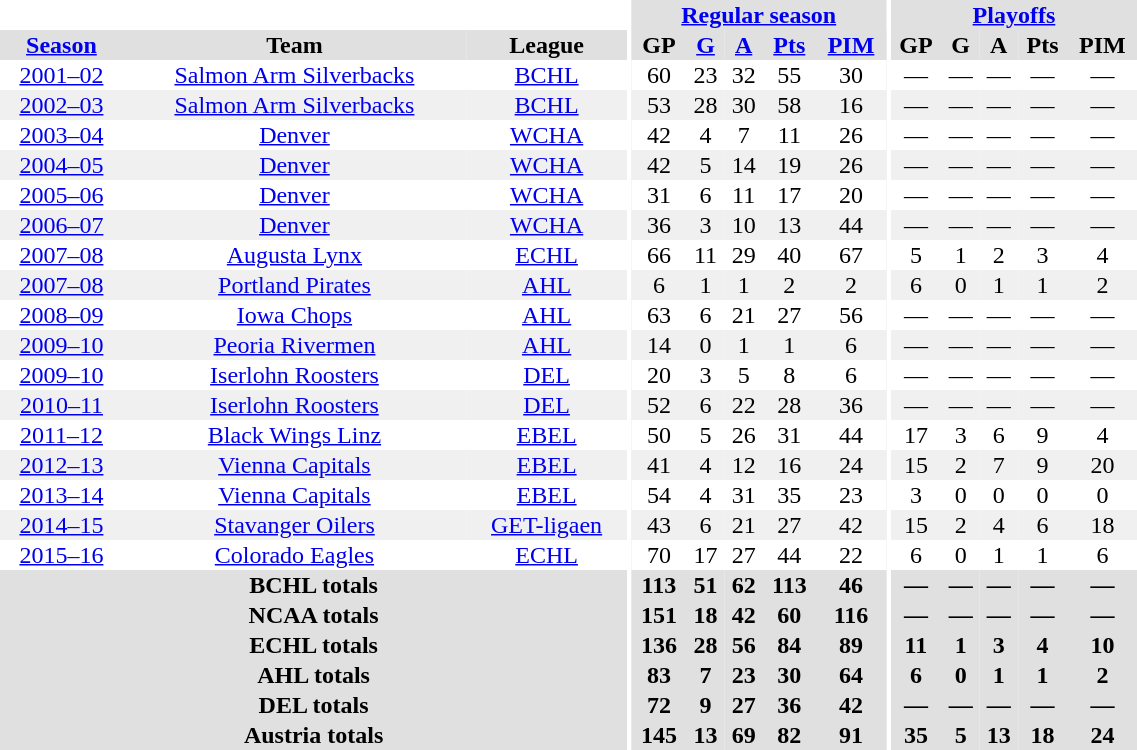<table border="0" cellpadding="1" cellspacing="0" style="width:60%; text-align:center;">
<tr bgcolor="#e0e0e0">
<th colspan="3" bgcolor="#ffffff"></th>
<th rowspan="99" bgcolor="#ffffff"></th>
<th colspan="5" bgcolor="#e0e0e0"><a href='#'>Regular season</a></th>
<th rowspan="99" bgcolor="#ffffff"></th>
<th colspan="5" bgcolor="#e0e0e0"><a href='#'>Playoffs</a></th>
</tr>
<tr bgcolor="#e0e0e0">
<th><a href='#'>Season</a></th>
<th>Team</th>
<th>League</th>
<th>GP</th>
<th><a href='#'>G</a></th>
<th><a href='#'>A</a></th>
<th><a href='#'>Pts</a></th>
<th><a href='#'>PIM</a></th>
<th>GP</th>
<th>G</th>
<th>A</th>
<th>Pts</th>
<th>PIM</th>
</tr>
<tr>
<td><a href='#'>2001–02</a></td>
<td><a href='#'>Salmon Arm Silverbacks</a></td>
<td><a href='#'>BCHL</a></td>
<td>60</td>
<td>23</td>
<td>32</td>
<td>55</td>
<td>30</td>
<td>—</td>
<td>—</td>
<td>—</td>
<td>—</td>
<td>—</td>
</tr>
<tr bgcolor="#f0f0f0">
<td><a href='#'>2002–03</a></td>
<td><a href='#'>Salmon Arm Silverbacks</a></td>
<td><a href='#'>BCHL</a></td>
<td>53</td>
<td>28</td>
<td>30</td>
<td>58</td>
<td>16</td>
<td>—</td>
<td>—</td>
<td>—</td>
<td>—</td>
<td>—</td>
</tr>
<tr>
<td><a href='#'>2003–04</a></td>
<td><a href='#'>Denver</a></td>
<td><a href='#'>WCHA</a></td>
<td>42</td>
<td>4</td>
<td>7</td>
<td>11</td>
<td>26</td>
<td>—</td>
<td>—</td>
<td>—</td>
<td>—</td>
<td>—</td>
</tr>
<tr bgcolor="#f0f0f0">
<td><a href='#'>2004–05</a></td>
<td><a href='#'>Denver</a></td>
<td><a href='#'>WCHA</a></td>
<td>42</td>
<td>5</td>
<td>14</td>
<td>19</td>
<td>26</td>
<td>—</td>
<td>—</td>
<td>—</td>
<td>—</td>
<td>—</td>
</tr>
<tr>
<td><a href='#'>2005–06</a></td>
<td><a href='#'>Denver</a></td>
<td><a href='#'>WCHA</a></td>
<td>31</td>
<td>6</td>
<td>11</td>
<td>17</td>
<td>20</td>
<td>—</td>
<td>—</td>
<td>—</td>
<td>—</td>
<td>—</td>
</tr>
<tr bgcolor="#f0f0f0">
<td><a href='#'>2006–07</a></td>
<td><a href='#'>Denver</a></td>
<td><a href='#'>WCHA</a></td>
<td>36</td>
<td>3</td>
<td>10</td>
<td>13</td>
<td>44</td>
<td>—</td>
<td>—</td>
<td>—</td>
<td>—</td>
<td>—</td>
</tr>
<tr>
<td><a href='#'>2007–08</a></td>
<td><a href='#'>Augusta Lynx</a></td>
<td><a href='#'>ECHL</a></td>
<td>66</td>
<td>11</td>
<td>29</td>
<td>40</td>
<td>67</td>
<td>5</td>
<td>1</td>
<td>2</td>
<td>3</td>
<td>4</td>
</tr>
<tr bgcolor="#f0f0f0">
<td><a href='#'>2007–08</a></td>
<td><a href='#'>Portland Pirates</a></td>
<td><a href='#'>AHL</a></td>
<td>6</td>
<td>1</td>
<td>1</td>
<td>2</td>
<td>2</td>
<td>6</td>
<td>0</td>
<td>1</td>
<td>1</td>
<td>2</td>
</tr>
<tr>
<td><a href='#'>2008–09</a></td>
<td><a href='#'>Iowa Chops</a></td>
<td><a href='#'>AHL</a></td>
<td>63</td>
<td>6</td>
<td>21</td>
<td>27</td>
<td>56</td>
<td>—</td>
<td>—</td>
<td>—</td>
<td>—</td>
<td>—</td>
</tr>
<tr bgcolor="#f0f0f0">
<td><a href='#'>2009–10</a></td>
<td><a href='#'>Peoria Rivermen</a></td>
<td><a href='#'>AHL</a></td>
<td>14</td>
<td>0</td>
<td>1</td>
<td>1</td>
<td>6</td>
<td>—</td>
<td>—</td>
<td>—</td>
<td>—</td>
<td>—</td>
</tr>
<tr>
<td><a href='#'>2009–10</a></td>
<td><a href='#'>Iserlohn Roosters</a></td>
<td><a href='#'>DEL</a></td>
<td>20</td>
<td>3</td>
<td>5</td>
<td>8</td>
<td>6</td>
<td>—</td>
<td>—</td>
<td>—</td>
<td>—</td>
<td>—</td>
</tr>
<tr bgcolor="#f0f0f0">
<td><a href='#'>2010–11</a></td>
<td><a href='#'>Iserlohn Roosters</a></td>
<td><a href='#'>DEL</a></td>
<td>52</td>
<td>6</td>
<td>22</td>
<td>28</td>
<td>36</td>
<td>—</td>
<td>—</td>
<td>—</td>
<td>—</td>
<td>—</td>
</tr>
<tr>
<td><a href='#'>2011–12</a></td>
<td><a href='#'>Black Wings Linz</a></td>
<td><a href='#'>EBEL</a></td>
<td>50</td>
<td>5</td>
<td>26</td>
<td>31</td>
<td>44</td>
<td>17</td>
<td>3</td>
<td>6</td>
<td>9</td>
<td>4</td>
</tr>
<tr bgcolor="#f0f0f0">
<td><a href='#'>2012–13</a></td>
<td><a href='#'>Vienna Capitals</a></td>
<td><a href='#'>EBEL</a></td>
<td>41</td>
<td>4</td>
<td>12</td>
<td>16</td>
<td>24</td>
<td>15</td>
<td>2</td>
<td>7</td>
<td>9</td>
<td>20</td>
</tr>
<tr>
<td><a href='#'>2013–14</a></td>
<td><a href='#'>Vienna Capitals</a></td>
<td><a href='#'>EBEL</a></td>
<td>54</td>
<td>4</td>
<td>31</td>
<td>35</td>
<td>23</td>
<td>3</td>
<td>0</td>
<td>0</td>
<td>0</td>
<td>0</td>
</tr>
<tr bgcolor="#f0f0f0">
<td><a href='#'>2014–15</a></td>
<td><a href='#'>Stavanger Oilers</a></td>
<td><a href='#'>GET-ligaen</a></td>
<td>43</td>
<td>6</td>
<td>21</td>
<td>27</td>
<td>42</td>
<td>15</td>
<td>2</td>
<td>4</td>
<td>6</td>
<td>18</td>
</tr>
<tr>
<td><a href='#'>2015–16</a></td>
<td><a href='#'>Colorado Eagles</a></td>
<td><a href='#'>ECHL</a></td>
<td>70</td>
<td>17</td>
<td>27</td>
<td>44</td>
<td>22</td>
<td>6</td>
<td>0</td>
<td>1</td>
<td>1</td>
<td>6</td>
</tr>
<tr bgcolor="#e0e0e0">
<th colspan="3">BCHL totals</th>
<th>113</th>
<th>51</th>
<th>62</th>
<th>113</th>
<th>46</th>
<th>—</th>
<th>—</th>
<th>—</th>
<th>—</th>
<th>—</th>
</tr>
<tr bgcolor="#e0e0e0">
<th colspan="3">NCAA totals</th>
<th>151</th>
<th>18</th>
<th>42</th>
<th>60</th>
<th>116</th>
<th>—</th>
<th>—</th>
<th>—</th>
<th>—</th>
<th>—</th>
</tr>
<tr bgcolor="#e0e0e0">
<th colspan="3">ECHL totals</th>
<th>136</th>
<th>28</th>
<th>56</th>
<th>84</th>
<th>89</th>
<th>11</th>
<th>1</th>
<th>3</th>
<th>4</th>
<th>10</th>
</tr>
<tr bgcolor="#e0e0e0">
<th colspan="3">AHL totals</th>
<th>83</th>
<th>7</th>
<th>23</th>
<th>30</th>
<th>64</th>
<th>6</th>
<th>0</th>
<th>1</th>
<th>1</th>
<th>2</th>
</tr>
<tr bgcolor="#e0e0e0">
<th colspan="3">DEL totals</th>
<th>72</th>
<th>9</th>
<th>27</th>
<th>36</th>
<th>42</th>
<th>—</th>
<th>—</th>
<th>—</th>
<th>—</th>
<th>—</th>
</tr>
<tr bgcolor="#e0e0e0">
<th colspan="3">Austria totals</th>
<th>145</th>
<th>13</th>
<th>69</th>
<th>82</th>
<th>91</th>
<th>35</th>
<th>5</th>
<th>13</th>
<th>18</th>
<th>24</th>
</tr>
</table>
